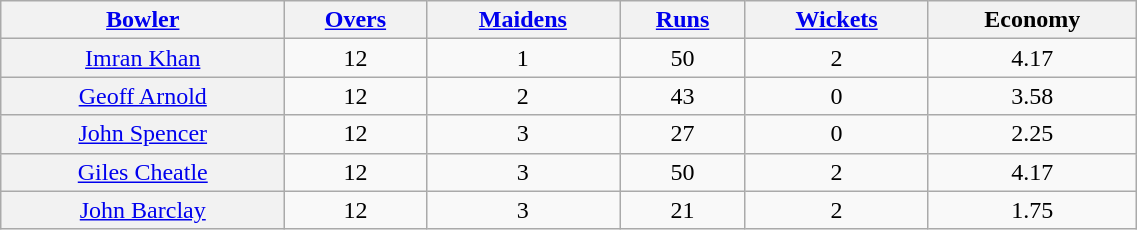<table border="1" cellpadding="1" cellspacing="0" style="border: gray solid 1px; border-collapse: collapse; text-align: center; width: 60%;" class="wikitable">
<tr>
<th scope="col" width="25%"><a href='#'>Bowler</a></th>
<th scope="col"><a href='#'>Overs</a></th>
<th scope="col"><a href='#'>Maidens</a></th>
<th scope="col"><a href='#'>Runs</a></th>
<th scope="col"><a href='#'>Wickets</a></th>
<th scope="col">Economy</th>
</tr>
<tr>
<th scope="row" style="font-weight: normal;"><a href='#'>Imran Khan</a></th>
<td>12</td>
<td>1</td>
<td>50</td>
<td>2</td>
<td>4.17</td>
</tr>
<tr>
<th scope="row" style="font-weight: normal;"><a href='#'>Geoff Arnold</a></th>
<td>12</td>
<td>2</td>
<td>43</td>
<td>0</td>
<td>3.58</td>
</tr>
<tr>
<th scope="row" style="font-weight: normal;"><a href='#'>John Spencer</a></th>
<td>12</td>
<td>3</td>
<td>27</td>
<td>0</td>
<td>2.25</td>
</tr>
<tr>
<th scope="row" style="font-weight: normal;"><a href='#'>Giles Cheatle</a></th>
<td>12</td>
<td>3</td>
<td>50</td>
<td>2</td>
<td>4.17</td>
</tr>
<tr>
<th scope="row" style="font-weight: normal;"><a href='#'>John Barclay</a></th>
<td>12</td>
<td>3</td>
<td>21</td>
<td>2</td>
<td>1.75</td>
</tr>
</table>
